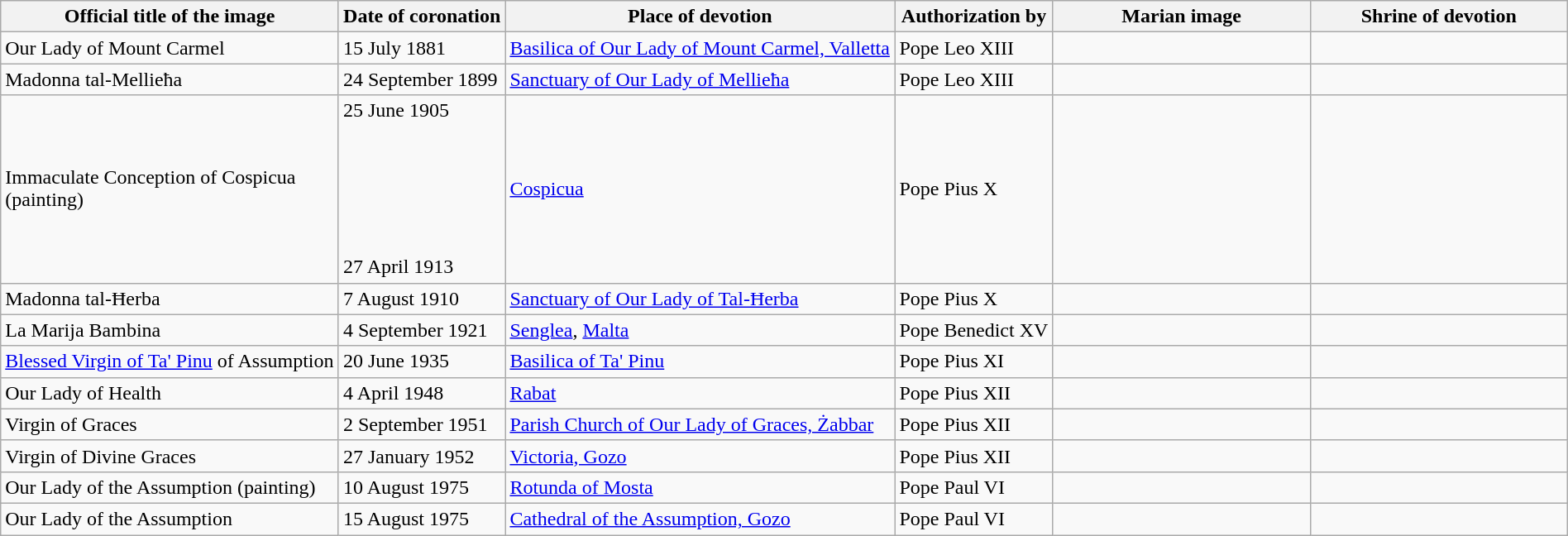<table class="wikitable sortable" width="100%">
<tr>
<th>Official title of the image</th>
<th data-sort-type="date">Date of coronation</th>
<th>Place of devotion</th>
<th>Authorization by</th>
<th width=200px class=unsortable>Marian image</th>
<th width=200px class=unsortable>Shrine of devotion</th>
</tr>
<tr>
<td>Our Lady of Mount Carmel</td>
<td>15 July 1881</td>
<td><a href='#'>Basilica of Our Lady of Mount Carmel, Valletta</a></td>
<td>Pope Leo XIII</td>
<td></td>
<td></td>
</tr>
<tr>
<td>Madonna tal-Mellieħa</td>
<td>24 September 1899</td>
<td><a href='#'>Sanctuary of Our Lady of Mellieħa</a></td>
<td>Pope Leo XIII</td>
<td></td>
<td></td>
</tr>
<tr>
<td>Immaculate Conception of Cospicua <br> (painting)</td>
<td>25 June 1905<br> <br> <br> <br> <br> <br> <br> 27 April 1913</td>
<td><a href='#'>Cospicua</a></td>
<td>Pope Pius X </td>
<td></td>
<td></td>
</tr>
<tr>
<td>Madonna tal-Ħerba</td>
<td>7 August 1910</td>
<td><a href='#'>Sanctuary of Our Lady of Tal-Ħerba</a></td>
<td>Pope Pius X</td>
<td></td>
<td></td>
</tr>
<tr>
<td>La Marija Bambina</td>
<td>4 September 1921</td>
<td><a href='#'>Senglea</a>, <a href='#'>Malta</a></td>
<td>Pope Benedict XV</td>
<td></td>
<td></td>
</tr>
<tr>
<td><a href='#'>Blessed Virgin of Ta' Pinu</a> of Assumption</td>
<td>20 June 1935</td>
<td><a href='#'>Basilica of Ta' Pinu</a></td>
<td>Pope Pius XI</td>
<td></td>
<td></td>
</tr>
<tr>
<td>Our Lady of Health</td>
<td>4 April 1948</td>
<td><a href='#'>Rabat</a></td>
<td>Pope Pius XII</td>
<td></td>
<td></td>
</tr>
<tr>
<td>Virgin of Graces</td>
<td>2 September 1951</td>
<td><a href='#'>Parish Church of Our Lady of Graces, Żabbar</a></td>
<td>Pope Pius XII</td>
<td></td>
<td></td>
</tr>
<tr>
<td>Virgin of Divine Graces</td>
<td>27 January 1952</td>
<td><a href='#'>Victoria, Gozo</a></td>
<td>Pope Pius XII</td>
<td></td>
<td></td>
</tr>
<tr>
<td>Our Lady of the Assumption (painting)</td>
<td>10 August 1975</td>
<td><a href='#'>Rotunda of Mosta</a></td>
<td>Pope Paul VI</td>
<td></td>
<td></td>
</tr>
<tr>
<td>Our Lady of the Assumption</td>
<td>15 August 1975</td>
<td><a href='#'>Cathedral of the Assumption, Gozo</a></td>
<td>Pope Paul VI</td>
<td></td>
<td></td>
</tr>
</table>
